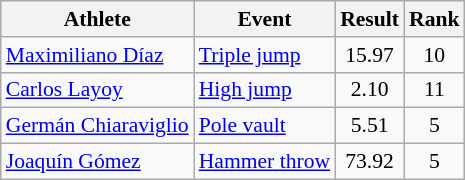<table class="wikitable" style="font-size:90%;text-align:center">
<tr>
<th>Athlete</th>
<th>Event</th>
<th>Result</th>
<th>Rank</th>
</tr>
<tr>
<td style="text-align:left"><a href='#'>Maximiliano Díaz</a></td>
<td style="text-align:left"><a href='#'>Triple jump</a></td>
<td>15.97</td>
<td>10</td>
</tr>
<tr>
<td style="text-align:left"><a href='#'>Carlos Layoy</a></td>
<td style="text-align:left"><a href='#'>High jump</a></td>
<td>2.10</td>
<td>11</td>
</tr>
<tr>
<td style="text-align:left"><a href='#'>Germán Chiaraviglio</a></td>
<td style="text-align:left"><a href='#'>Pole vault</a></td>
<td>5.51</td>
<td>5</td>
</tr>
<tr>
<td style="text-align:left"><a href='#'>Joaquín Gómez</a></td>
<td style="text-align:left"><a href='#'>Hammer throw</a></td>
<td>73.92</td>
<td>5</td>
</tr>
</table>
